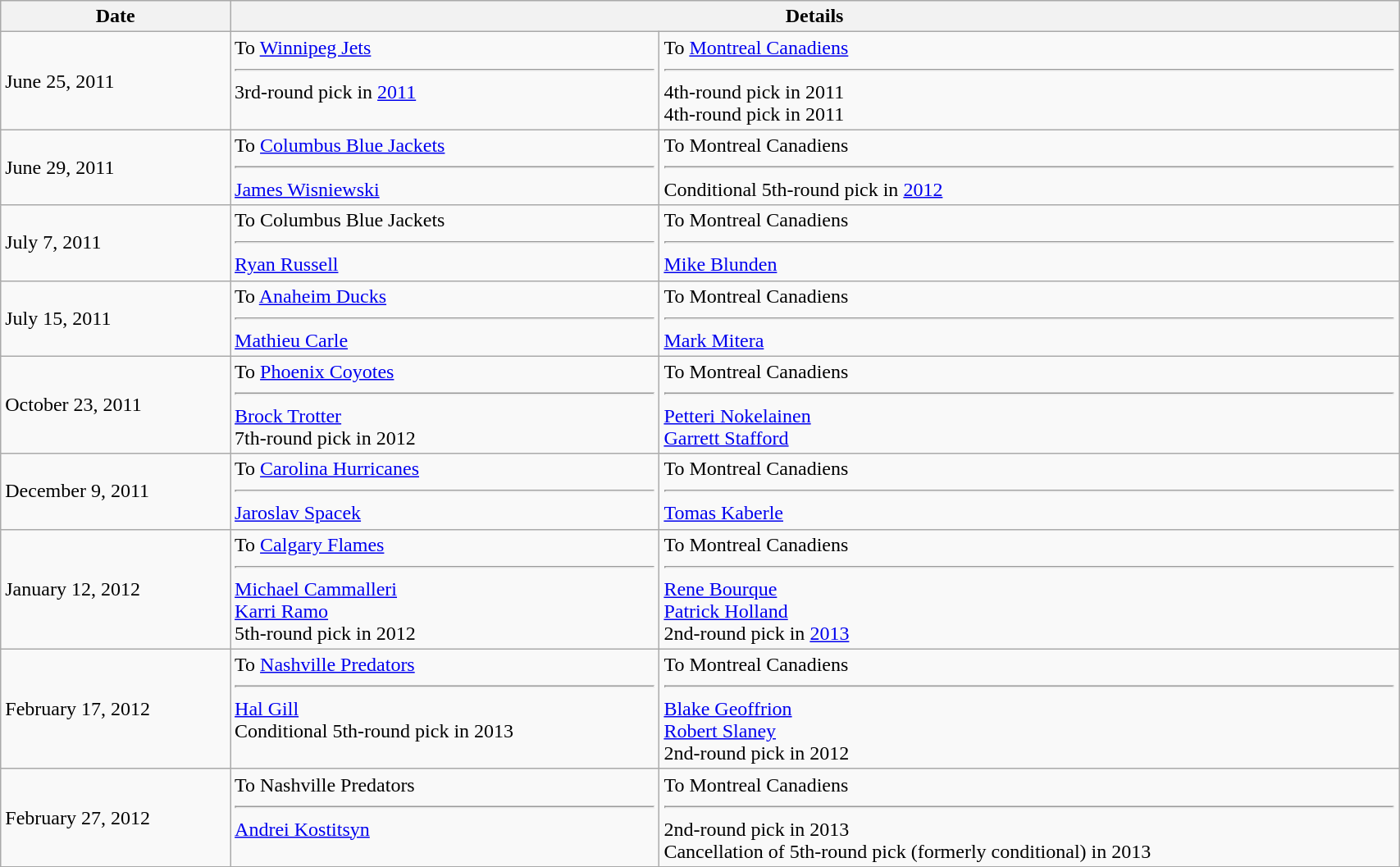<table class="wikitable" style="width:90%; padding:3px;">
<tr>
<th>Date</th>
<th colspan="2">Details</th>
</tr>
<tr>
<td>June 25, 2011</td>
<td valign="top">To <a href='#'>Winnipeg Jets</a> <hr>3rd-round pick in <a href='#'>2011</a></td>
<td valign="top">To <a href='#'>Montreal Canadiens</a> <hr>4th-round pick in 2011<br>4th-round pick in 2011</td>
</tr>
<tr>
<td>June 29, 2011</td>
<td valign="top">To <a href='#'>Columbus Blue Jackets</a> <hr><a href='#'>James Wisniewski</a></td>
<td valign="top">To Montreal Canadiens <hr>Conditional 5th-round pick in <a href='#'>2012</a></td>
</tr>
<tr>
<td>July 7, 2011</td>
<td valign="top">To Columbus Blue Jackets <hr><a href='#'>Ryan Russell</a></td>
<td valign="top">To Montreal Canadiens <hr><a href='#'>Mike Blunden</a></td>
</tr>
<tr>
<td>July 15, 2011</td>
<td valign="top">To <a href='#'>Anaheim Ducks</a> <hr><a href='#'>Mathieu Carle</a></td>
<td valign="top">To Montreal Canadiens <hr><a href='#'>Mark Mitera</a></td>
</tr>
<tr>
<td>October 23, 2011</td>
<td valign="top">To <a href='#'>Phoenix Coyotes</a> <hr><a href='#'>Brock Trotter</a><br>7th-round pick in 2012</td>
<td valign="top">To Montreal Canadiens <hr><a href='#'>Petteri Nokelainen</a><br><a href='#'>Garrett Stafford</a></td>
</tr>
<tr>
<td>December 9, 2011</td>
<td valign="top">To <a href='#'>Carolina Hurricanes</a> <hr><a href='#'>Jaroslav Spacek</a></td>
<td valign="top">To Montreal Canadiens <hr><a href='#'>Tomas Kaberle</a></td>
</tr>
<tr>
<td>January 12, 2012</td>
<td valign="top">To <a href='#'>Calgary Flames</a> <hr><a href='#'>Michael Cammalleri</a><br><a href='#'>Karri Ramo</a><br>5th-round pick in 2012</td>
<td valign="top">To Montreal Canadiens <hr><a href='#'>Rene Bourque</a><br><a href='#'>Patrick Holland</a><br>2nd-round pick in <a href='#'>2013</a></td>
</tr>
<tr>
<td>February 17, 2012</td>
<td valign="top">To <a href='#'>Nashville Predators</a> <hr><a href='#'>Hal Gill</a><br>Conditional 5th-round pick in 2013</td>
<td valign="top">To Montreal Canadiens <hr><a href='#'>Blake Geoffrion</a><br><a href='#'>Robert Slaney</a><br>2nd-round pick in 2012</td>
</tr>
<tr>
<td>February 27, 2012</td>
<td valign="top">To Nashville Predators <hr><a href='#'>Andrei Kostitsyn</a></td>
<td valign="top">To Montreal Canadiens <hr>2nd-round pick in 2013<br>Cancellation of 5th-round pick (formerly conditional) in 2013</td>
</tr>
</table>
